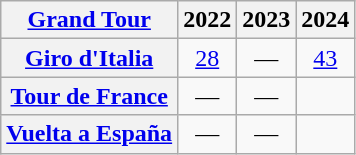<table class="wikitable plainrowheaders">
<tr>
<th scope="col"><a href='#'>Grand Tour</a></th>
<th scope="col">2022</th>
<th>2023</th>
<th>2024</th>
</tr>
<tr style="text-align:center;">
<th scope="row"> <a href='#'>Giro d'Italia</a></th>
<td><a href='#'>28</a></td>
<td>—</td>
<td><a href='#'>43</a></td>
</tr>
<tr style="text-align:center;">
<th scope="row"> <a href='#'>Tour de France</a></th>
<td>—</td>
<td>—</td>
<td></td>
</tr>
<tr style="text-align:center;">
<th scope="row"> <a href='#'>Vuelta a España</a></th>
<td>—</td>
<td>—</td>
<td></td>
</tr>
</table>
